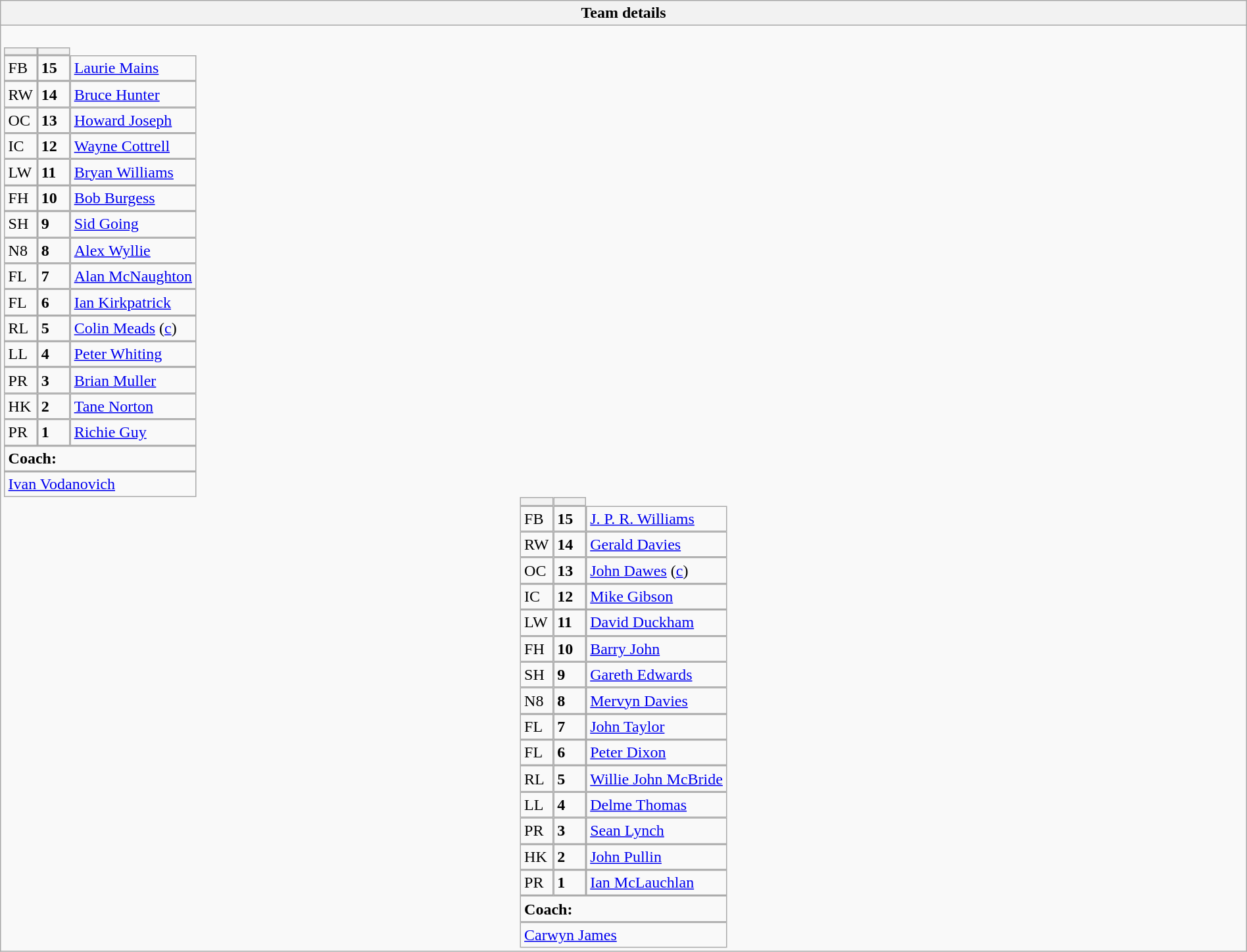<table style="width:100%" class="wikitable collapsible collapsed">
<tr>
<th>Team details</th>
</tr>
<tr>
<td><br>
<table cellspacing="0" cellpadding="0">
<tr>
<th width="25"></th>
<th width="25"></th>
</tr>
<tr>
<td>FB</td>
<td><strong>15</strong></td>
<td><a href='#'>Laurie Mains</a></td>
</tr>
<tr>
<td>RW</td>
<td><strong>14</strong></td>
<td><a href='#'>Bruce Hunter</a></td>
</tr>
<tr>
<td>OC</td>
<td><strong>13</strong></td>
<td><a href='#'>Howard Joseph</a></td>
</tr>
<tr>
<td>IC</td>
<td><strong>12</strong></td>
<td><a href='#'>Wayne Cottrell</a></td>
</tr>
<tr>
<td>LW</td>
<td><strong>11</strong></td>
<td><a href='#'>Bryan Williams</a></td>
</tr>
<tr>
<td>FH</td>
<td><strong>10</strong></td>
<td><a href='#'>Bob Burgess</a></td>
</tr>
<tr>
<td>SH</td>
<td><strong>9</strong></td>
<td><a href='#'>Sid Going</a></td>
</tr>
<tr>
<td>N8</td>
<td><strong>8</strong></td>
<td><a href='#'>Alex Wyllie</a></td>
</tr>
<tr>
<td>FL</td>
<td><strong>7</strong></td>
<td><a href='#'>Alan McNaughton</a></td>
</tr>
<tr>
<td>FL</td>
<td><strong>6</strong></td>
<td><a href='#'>Ian Kirkpatrick</a></td>
</tr>
<tr>
<td>RL</td>
<td><strong>5</strong></td>
<td><a href='#'>Colin Meads</a> (<a href='#'>c</a>)</td>
</tr>
<tr>
<td>LL</td>
<td><strong>4</strong></td>
<td><a href='#'>Peter Whiting</a></td>
</tr>
<tr>
<td>PR</td>
<td><strong>3</strong></td>
<td><a href='#'>Brian Muller</a></td>
</tr>
<tr>
<td>HK</td>
<td><strong>2</strong></td>
<td><a href='#'>Tane Norton</a></td>
</tr>
<tr>
<td>PR</td>
<td><strong>1</strong></td>
<td><a href='#'>Richie Guy</a></td>
</tr>
<tr>
<td colspan=3><strong>Coach:</strong></td>
</tr>
<tr>
<td colspan="4"> <a href='#'>Ivan Vodanovich</a></td>
</tr>
</table>
<table cellspacing="0" cellpadding="0" style="margin:auto">
<tr>
<th width="25"></th>
<th width="25"></th>
</tr>
<tr>
<td>FB</td>
<td><strong>15</strong></td>
<td> <a href='#'>J. P. R. Williams</a></td>
</tr>
<tr>
<td>RW</td>
<td><strong>14</strong></td>
<td> <a href='#'>Gerald Davies</a></td>
</tr>
<tr>
<td>OC</td>
<td><strong>13</strong></td>
<td> <a href='#'>John Dawes</a> (<a href='#'>c</a>)</td>
</tr>
<tr>
<td>IC</td>
<td><strong>12</strong></td>
<td> <a href='#'>Mike Gibson</a></td>
</tr>
<tr>
<td>LW</td>
<td><strong>11</strong></td>
<td> <a href='#'>David Duckham</a></td>
</tr>
<tr>
<td>FH</td>
<td><strong>10</strong></td>
<td> <a href='#'>Barry John</a></td>
</tr>
<tr>
<td>SH</td>
<td><strong>9</strong></td>
<td> <a href='#'>Gareth Edwards</a></td>
</tr>
<tr>
<td>N8</td>
<td><strong>8</strong></td>
<td> <a href='#'>Mervyn Davies</a></td>
</tr>
<tr>
<td>FL</td>
<td><strong>7</strong></td>
<td> <a href='#'>John Taylor</a></td>
</tr>
<tr>
<td>FL</td>
<td><strong>6</strong></td>
<td> <a href='#'>Peter Dixon</a></td>
</tr>
<tr>
<td>RL</td>
<td><strong>5</strong></td>
<td> <a href='#'>Willie John McBride</a></td>
</tr>
<tr>
<td>LL</td>
<td><strong>4</strong></td>
<td> <a href='#'>Delme Thomas</a></td>
</tr>
<tr>
<td>PR</td>
<td><strong>3</strong></td>
<td> <a href='#'>Sean Lynch</a></td>
</tr>
<tr>
<td>HK</td>
<td><strong>2</strong></td>
<td> <a href='#'>John Pullin</a></td>
</tr>
<tr>
<td>PR</td>
<td><strong>1</strong></td>
<td> <a href='#'>Ian McLauchlan</a></td>
</tr>
<tr>
<td colspan=3><strong>Coach:</strong></td>
</tr>
<tr>
<td colspan="4"> <a href='#'>Carwyn James</a></td>
</tr>
</table>
</td>
</tr>
</table>
